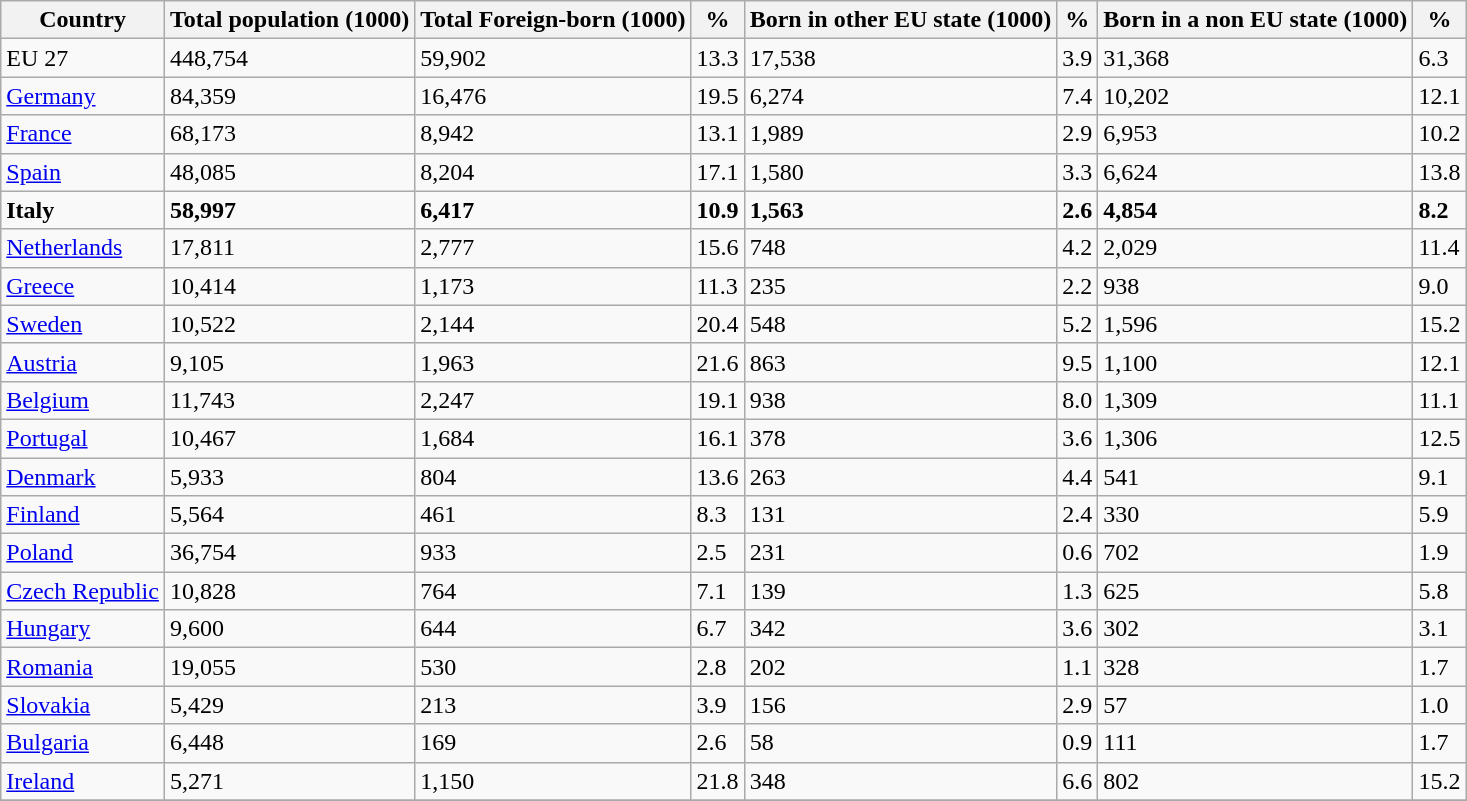<table class="wikitable">
<tr>
<th>Country</th>
<th>Total population (1000)</th>
<th>Total Foreign-born (1000)</th>
<th>%</th>
<th>Born in other EU state (1000)</th>
<th>%</th>
<th>Born in a non EU state (1000)</th>
<th>%</th>
</tr>
<tr>
<td>EU 27</td>
<td>448,754</td>
<td>59,902</td>
<td>13.3</td>
<td>17,538</td>
<td>3.9</td>
<td>31,368</td>
<td>6.3</td>
</tr>
<tr>
<td><a href='#'>Germany</a></td>
<td>84,359</td>
<td>16,476</td>
<td>19.5</td>
<td>6,274</td>
<td>7.4</td>
<td>10,202</td>
<td>12.1</td>
</tr>
<tr>
<td><a href='#'>France</a></td>
<td>68,173</td>
<td>8,942</td>
<td>13.1</td>
<td>1,989</td>
<td>2.9</td>
<td>6,953</td>
<td>10.2</td>
</tr>
<tr>
<td><a href='#'>Spain</a></td>
<td>48,085</td>
<td>8,204</td>
<td>17.1</td>
<td>1,580</td>
<td>3.3</td>
<td>6,624</td>
<td>13.8</td>
</tr>
<tr>
<td><strong>Italy</strong></td>
<td><strong>58,997</strong></td>
<td><strong>6,417</strong></td>
<td><strong>10.9</strong></td>
<td><strong>1,563</strong></td>
<td><strong>2.6</strong></td>
<td><strong>4,854</strong></td>
<td><strong>8.2</strong></td>
</tr>
<tr>
<td><a href='#'>Netherlands</a></td>
<td>17,811</td>
<td>2,777</td>
<td>15.6</td>
<td>748</td>
<td>4.2</td>
<td>2,029</td>
<td>11.4</td>
</tr>
<tr>
<td><a href='#'>Greece</a></td>
<td>10,414</td>
<td>1,173</td>
<td>11.3</td>
<td>235</td>
<td>2.2</td>
<td>938</td>
<td>9.0</td>
</tr>
<tr>
<td><a href='#'>Sweden</a></td>
<td>10,522</td>
<td>2,144</td>
<td>20.4</td>
<td>548</td>
<td>5.2</td>
<td>1,596</td>
<td>15.2</td>
</tr>
<tr>
<td><a href='#'>Austria</a></td>
<td>9,105</td>
<td>1,963</td>
<td>21.6</td>
<td>863</td>
<td>9.5</td>
<td>1,100</td>
<td>12.1</td>
</tr>
<tr>
<td><a href='#'>Belgium</a></td>
<td>11,743</td>
<td>2,247</td>
<td>19.1</td>
<td>938</td>
<td>8.0</td>
<td>1,309</td>
<td>11.1</td>
</tr>
<tr>
<td><a href='#'>Portugal</a></td>
<td>10,467</td>
<td>1,684</td>
<td>16.1</td>
<td>378</td>
<td>3.6</td>
<td>1,306</td>
<td>12.5</td>
</tr>
<tr>
<td><a href='#'>Denmark</a></td>
<td>5,933</td>
<td>804</td>
<td>13.6</td>
<td>263</td>
<td>4.4</td>
<td>541</td>
<td>9.1</td>
</tr>
<tr>
<td><a href='#'>Finland</a></td>
<td>5,564</td>
<td>461</td>
<td>8.3</td>
<td>131</td>
<td>2.4</td>
<td>330</td>
<td>5.9</td>
</tr>
<tr>
<td><a href='#'>Poland</a></td>
<td>36,754</td>
<td>933</td>
<td>2.5</td>
<td>231</td>
<td>0.6</td>
<td>702</td>
<td>1.9</td>
</tr>
<tr>
<td><a href='#'>Czech Republic</a></td>
<td>10,828</td>
<td>764</td>
<td>7.1</td>
<td>139</td>
<td>1.3</td>
<td>625</td>
<td>5.8</td>
</tr>
<tr>
<td><a href='#'>Hungary</a></td>
<td>9,600</td>
<td>644</td>
<td>6.7</td>
<td>342</td>
<td>3.6</td>
<td>302</td>
<td>3.1</td>
</tr>
<tr>
<td><a href='#'>Romania</a></td>
<td>19,055</td>
<td>530</td>
<td>2.8</td>
<td>202</td>
<td>1.1</td>
<td>328</td>
<td>1.7</td>
</tr>
<tr>
<td><a href='#'>Slovakia</a></td>
<td>5,429</td>
<td>213</td>
<td>3.9</td>
<td>156</td>
<td>2.9</td>
<td>57</td>
<td>1.0</td>
</tr>
<tr>
<td><a href='#'>Bulgaria</a></td>
<td>6,448</td>
<td>169</td>
<td>2.6</td>
<td>58</td>
<td>0.9</td>
<td>111</td>
<td>1.7</td>
</tr>
<tr>
<td><a href='#'>Ireland</a></td>
<td>5,271</td>
<td>1,150</td>
<td>21.8</td>
<td>348</td>
<td>6.6</td>
<td>802</td>
<td>15.2</td>
</tr>
<tr>
</tr>
</table>
